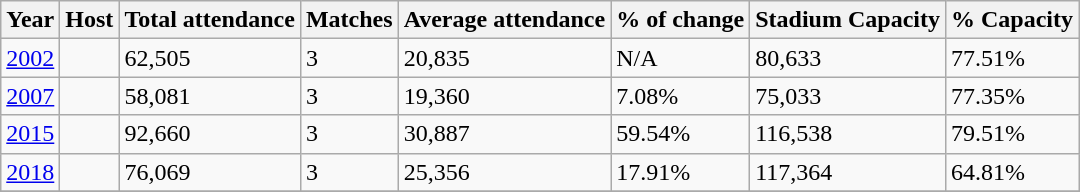<table class="wikitable sortable">
<tr>
<th>Year</th>
<th>Host</th>
<th>Total attendance</th>
<th>Matches</th>
<th>Average attendance</th>
<th>% of change</th>
<th>Stadium Capacity</th>
<th>% Capacity</th>
</tr>
<tr>
<td><a href='#'>2002</a></td>
<td></td>
<td>62,505</td>
<td>3</td>
<td>20,835</td>
<td>N/A</td>
<td>80,633</td>
<td>77.51%</td>
</tr>
<tr>
<td><a href='#'>2007</a></td>
<td></td>
<td>58,081</td>
<td>3</td>
<td>19,360</td>
<td> 7.08%</td>
<td>75,033</td>
<td>77.35%</td>
</tr>
<tr>
<td><a href='#'>2015</a></td>
<td></td>
<td>92,660</td>
<td>3</td>
<td>30,887</td>
<td> 59.54%</td>
<td>116,538</td>
<td>79.51%</td>
</tr>
<tr>
<td><a href='#'>2018</a></td>
<td></td>
<td>76,069</td>
<td>3</td>
<td>25,356</td>
<td> 17.91%</td>
<td>117,364</td>
<td>64.81%</td>
</tr>
<tr>
</tr>
</table>
